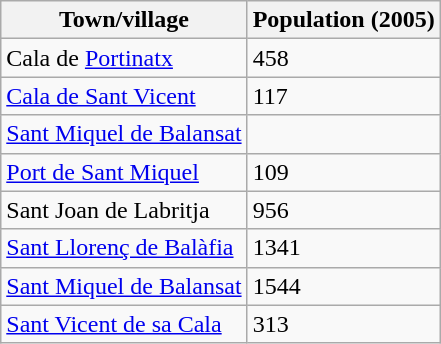<table class="wikitable">
<tr>
<th>Town/village</th>
<th>Population (2005)</th>
</tr>
<tr>
<td>Cala de <a href='#'>Portinatx</a></td>
<td>458</td>
</tr>
<tr>
<td><a href='#'>Cala de Sant Vicent</a></td>
<td>117</td>
</tr>
<tr>
<td><a href='#'>Sant Miquel de Balansat</a></td>
<td></td>
</tr>
<tr>
<td><a href='#'>Port de Sant Miquel</a></td>
<td>109</td>
</tr>
<tr>
<td>Sant Joan de Labritja</td>
<td>956</td>
</tr>
<tr>
<td><a href='#'>Sant Llorenç de Balàfia</a></td>
<td>1341</td>
</tr>
<tr>
<td><a href='#'>Sant Miquel de Balansat</a></td>
<td>1544</td>
</tr>
<tr>
<td><a href='#'>Sant Vicent de sa Cala</a></td>
<td>313</td>
</tr>
</table>
